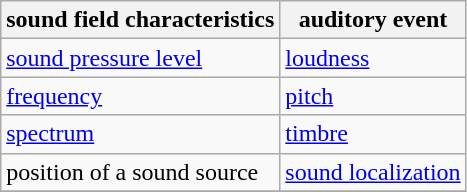<table class="wikitable">
<tr>
<th>sound field characteristics</th>
<th>auditory event</th>
</tr>
<tr>
<td><a href='#'>sound pressure level</a></td>
<td><a href='#'>loudness</a></td>
</tr>
<tr>
<td><a href='#'>frequency</a></td>
<td><a href='#'>pitch</a></td>
</tr>
<tr>
<td><a href='#'>spectrum</a></td>
<td><a href='#'>timbre</a></td>
</tr>
<tr>
<td>position of a sound source</td>
<td><a href='#'>sound localization</a></td>
</tr>
<tr>
</tr>
</table>
